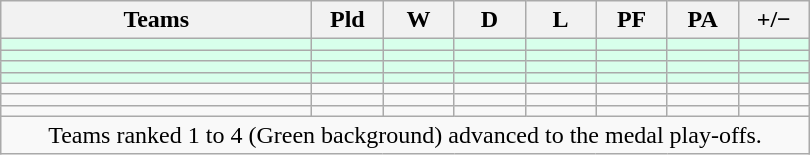<table class="wikitable" style="text-align: center;">
<tr>
<th width="200">Teams</th>
<th width="40">Pld</th>
<th width="40">W</th>
<th width="40">D</th>
<th width="40">L</th>
<th width="40">PF</th>
<th width="40">PA</th>
<th width="40">+/−</th>
</tr>
<tr bgcolor="#d8ffeb">
<td align=left></td>
<td></td>
<td></td>
<td></td>
<td></td>
<td></td>
<td></td>
<td></td>
</tr>
<tr bgcolor="#d8ffeb">
<td align=left></td>
<td></td>
<td></td>
<td></td>
<td></td>
<td></td>
<td></td>
<td></td>
</tr>
<tr bgcolor="#d8ffeb">
<td align=left></td>
<td></td>
<td></td>
<td></td>
<td></td>
<td></td>
<td></td>
<td></td>
</tr>
<tr bgcolor="#d8ffeb">
<td align=left></td>
<td></td>
<td></td>
<td></td>
<td></td>
<td></td>
<td></td>
<td></td>
</tr>
<tr>
<td align=left></td>
<td></td>
<td></td>
<td></td>
<td></td>
<td></td>
<td></td>
<td></td>
</tr>
<tr>
<td align=left></td>
<td></td>
<td></td>
<td></td>
<td></td>
<td></td>
<td></td>
<td></td>
</tr>
<tr>
<td align=left></td>
<td></td>
<td></td>
<td></td>
<td></td>
<td></td>
<td></td>
<td></td>
</tr>
<tr bgcolor="#f9f9f9" align=center>
<td colspan="15" style="border:0px"> Teams ranked 1 to 4 <span>(Green background)</span> advanced to the medal play-offs.</td>
</tr>
</table>
